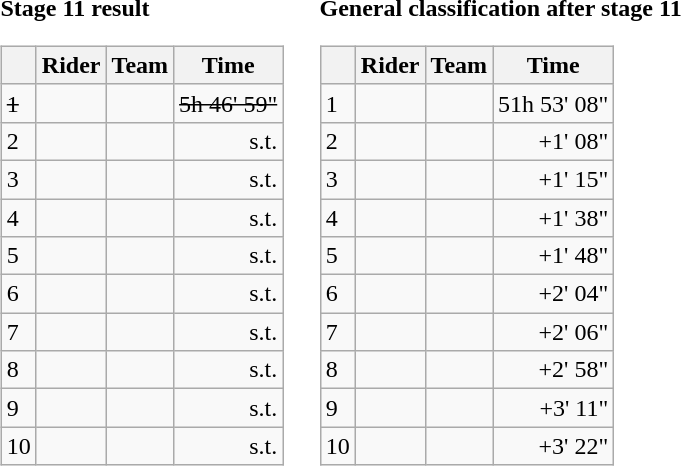<table>
<tr>
<td><strong>Stage 11 result</strong><br><table class="wikitable">
<tr>
<th></th>
<th>Rider</th>
<th>Team</th>
<th>Time</th>
</tr>
<tr>
<td><s>1</s></td>
<td><s> </s></td>
<td><s></s></td>
<td align="right"><s>5h 46' 59"</s></td>
</tr>
<tr>
<td>2</td>
<td></td>
<td></td>
<td align="right">s.t.</td>
</tr>
<tr>
<td>3</td>
<td></td>
<td></td>
<td align="right">s.t.</td>
</tr>
<tr>
<td>4</td>
<td></td>
<td></td>
<td align="right">s.t.</td>
</tr>
<tr>
<td>5</td>
<td></td>
<td></td>
<td align="right">s.t.</td>
</tr>
<tr>
<td>6</td>
<td></td>
<td></td>
<td align="right">s.t.</td>
</tr>
<tr>
<td>7</td>
<td></td>
<td></td>
<td align="right">s.t.</td>
</tr>
<tr>
<td>8</td>
<td></td>
<td></td>
<td align="right">s.t.</td>
</tr>
<tr>
<td>9</td>
<td></td>
<td></td>
<td align="right">s.t.</td>
</tr>
<tr>
<td>10</td>
<td></td>
<td></td>
<td align="right">s.t.</td>
</tr>
</table>
</td>
<td></td>
<td><strong>General classification after stage 11</strong><br><table class="wikitable">
<tr>
<th></th>
<th>Rider</th>
<th>Team</th>
<th>Time</th>
</tr>
<tr>
<td>1</td>
<td> </td>
<td></td>
<td align="right">51h 53' 08"</td>
</tr>
<tr>
<td>2</td>
<td></td>
<td></td>
<td align="right">+1' 08"</td>
</tr>
<tr>
<td>3</td>
<td></td>
<td></td>
<td align="right">+1' 15"</td>
</tr>
<tr>
<td>4</td>
<td></td>
<td></td>
<td align="right">+1' 38"</td>
</tr>
<tr>
<td>5</td>
<td></td>
<td></td>
<td align="right">+1' 48"</td>
</tr>
<tr>
<td>6</td>
<td></td>
<td></td>
<td align="right">+2' 04"</td>
</tr>
<tr>
<td>7</td>
<td></td>
<td></td>
<td align="right">+2' 06"</td>
</tr>
<tr>
<td>8</td>
<td> </td>
<td></td>
<td align="right">+2' 58"</td>
</tr>
<tr>
<td>9</td>
<td></td>
<td></td>
<td align="right">+3' 11"</td>
</tr>
<tr>
<td>10</td>
<td></td>
<td></td>
<td align="right">+3' 22"</td>
</tr>
</table>
</td>
</tr>
</table>
